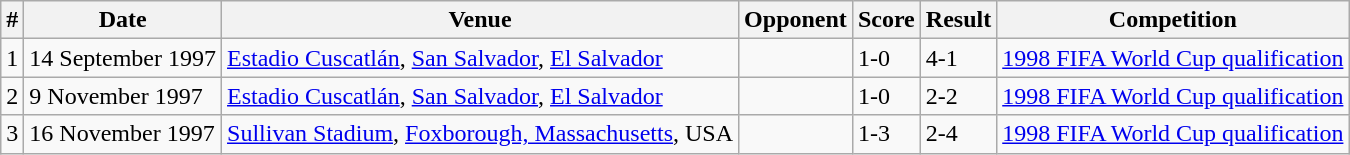<table class="wikitable">
<tr>
<th>#</th>
<th>Date</th>
<th>Venue</th>
<th>Opponent</th>
<th>Score</th>
<th>Result</th>
<th>Competition</th>
</tr>
<tr>
<td>1</td>
<td>14 September 1997</td>
<td><a href='#'>Estadio Cuscatlán</a>, <a href='#'>San Salvador</a>, <a href='#'>El Salvador</a></td>
<td></td>
<td>1-0</td>
<td>4-1</td>
<td><a href='#'>1998 FIFA World Cup qualification</a></td>
</tr>
<tr>
<td>2</td>
<td>9 November 1997</td>
<td><a href='#'>Estadio Cuscatlán</a>, <a href='#'>San Salvador</a>, <a href='#'>El Salvador</a></td>
<td></td>
<td>1-0</td>
<td>2-2</td>
<td><a href='#'>1998 FIFA World Cup qualification</a></td>
</tr>
<tr>
<td>3</td>
<td>16 November 1997</td>
<td><a href='#'>Sullivan Stadium</a>, <a href='#'>Foxborough, Massachusetts</a>, USA</td>
<td></td>
<td>1-3</td>
<td>2-4</td>
<td><a href='#'>1998 FIFA World Cup qualification</a></td>
</tr>
</table>
